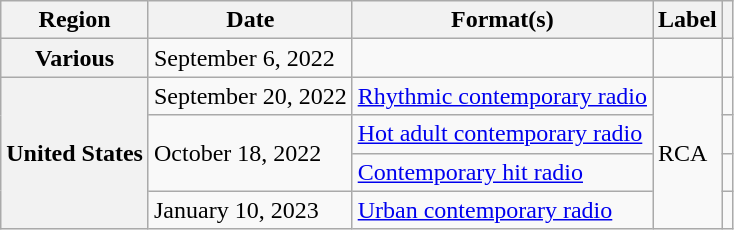<table class="wikitable plainrowheaders">
<tr>
<th scope="col">Region</th>
<th scope="col">Date</th>
<th scope="col">Format(s)</th>
<th scope="col">Label</th>
<th scope="col"></th>
</tr>
<tr>
<th scope="row">Various</th>
<td>September 6, 2022</td>
<td></td>
<td></td>
<td style="text-align:center;"></td>
</tr>
<tr>
<th scope="row" rowspan="4">United States</th>
<td>September 20, 2022</td>
<td><a href='#'>Rhythmic contemporary radio</a></td>
<td rowspan="4">RCA</td>
<td style="text-align:center;"></td>
</tr>
<tr>
<td rowspan="2">October 18, 2022</td>
<td><a href='#'>Hot adult contemporary radio</a></td>
<td style="text-align:center;"></td>
</tr>
<tr>
<td><a href='#'>Contemporary hit radio</a></td>
<td style="text-align:center;"></td>
</tr>
<tr>
<td>January 10, 2023</td>
<td><a href='#'>Urban contemporary radio</a></td>
<td style="text-align:center;"></td>
</tr>
</table>
